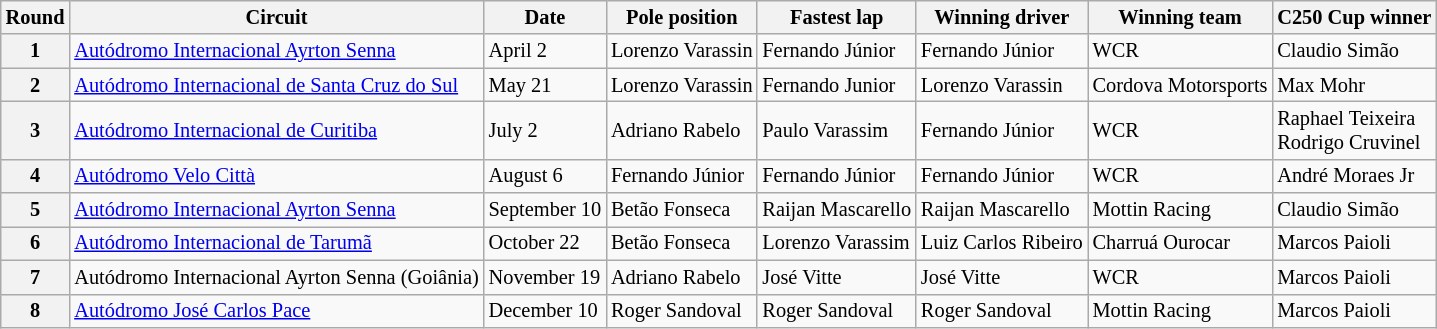<table class="wikitable" style="font-size: 85%;">
<tr>
<th>Round</th>
<th>Circuit</th>
<th>Date</th>
<th>Pole position</th>
<th>Fastest lap</th>
<th>Winning driver</th>
<th>Winning team</th>
<th>C250 Cup winner</th>
</tr>
<tr>
<th>1</th>
<td><a href='#'>Autódromo Internacional Ayrton Senna</a></td>
<td>April 2</td>
<td>Lorenzo Varassin</td>
<td>Fernando Júnior</td>
<td>Fernando Júnior</td>
<td>WCR</td>
<td>Claudio Simão</td>
</tr>
<tr>
<th>2</th>
<td><a href='#'>Autódromo Internacional de Santa Cruz do Sul</a></td>
<td>May 21</td>
<td>Lorenzo Varassin</td>
<td>Fernando Junior</td>
<td>Lorenzo Varassin</td>
<td>Cordova Motorsports</td>
<td>Max Mohr</td>
</tr>
<tr>
<th>3</th>
<td><a href='#'>Autódromo Internacional de Curitiba</a></td>
<td>July 2</td>
<td>Adriano Rabelo</td>
<td>Paulo Varassim</td>
<td>Fernando Júnior</td>
<td>WCR</td>
<td>Raphael Teixeira<br>Rodrigo Cruvinel</td>
</tr>
<tr>
<th>4</th>
<td><a href='#'>Autódromo Velo Città</a></td>
<td>August 6</td>
<td>Fernando Júnior</td>
<td>Fernando Júnior</td>
<td>Fernando Júnior</td>
<td>WCR</td>
<td>André Moraes Jr</td>
</tr>
<tr>
<th>5</th>
<td><a href='#'>Autódromo Internacional Ayrton Senna</a></td>
<td>September 10</td>
<td>Betão Fonseca</td>
<td>Raijan Mascarello</td>
<td>Raijan Mascarello</td>
<td>Mottin Racing</td>
<td>Claudio Simão</td>
</tr>
<tr>
<th>6</th>
<td><a href='#'>Autódromo Internacional de Tarumã</a></td>
<td>October 22</td>
<td>Betão Fonseca</td>
<td>Lorenzo Varassim</td>
<td>Luiz Carlos Ribeiro</td>
<td>Charruá Ourocar</td>
<td>Marcos Paioli</td>
</tr>
<tr>
<th>7</th>
<td>Autódromo Internacional Ayrton Senna (Goiânia)</td>
<td>November 19</td>
<td>Adriano Rabelo</td>
<td>José Vitte</td>
<td>José Vitte</td>
<td>WCR</td>
<td>Marcos Paioli</td>
</tr>
<tr>
<th>8</th>
<td><a href='#'>Autódromo José Carlos Pace</a></td>
<td>December 10</td>
<td>Roger Sandoval</td>
<td>Roger Sandoval</td>
<td>Roger Sandoval</td>
<td>Mottin Racing</td>
<td>Marcos Paioli</td>
</tr>
</table>
